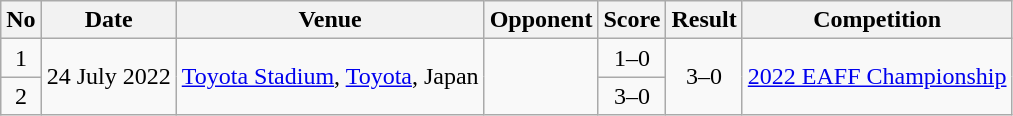<table class="wikitable sortable">
<tr>
<th>No</th>
<th>Date</th>
<th>Venue</th>
<th>Opponent</th>
<th>Score</th>
<th>Result</th>
<th>Competition</th>
</tr>
<tr>
<td align="center">1</td>
<td rowspan="2">24 July 2022</td>
<td rowspan="2"><a href='#'>Toyota Stadium</a>, <a href='#'>Toyota</a>, Japan</td>
<td rowspan="2"></td>
<td align=center>1–0</td>
<td rowspan="2" align=center>3–0</td>
<td rowspan="2"><a href='#'>2022 EAFF Championship</a></td>
</tr>
<tr>
<td align="center">2</td>
<td align=center>3–0</td>
</tr>
</table>
